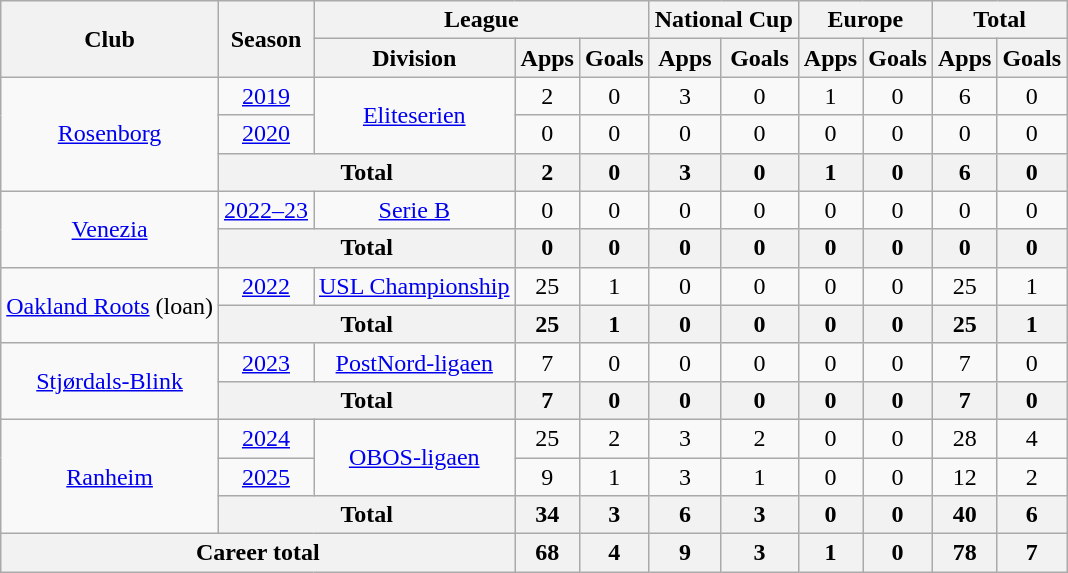<table class="wikitable" style="text-align: center;">
<tr>
<th rowspan="2">Club</th>
<th rowspan="2">Season</th>
<th colspan="3">League</th>
<th colspan="2">National Cup</th>
<th colspan="2">Europe</th>
<th colspan="2">Total</th>
</tr>
<tr>
<th>Division</th>
<th>Apps</th>
<th>Goals</th>
<th>Apps</th>
<th>Goals</th>
<th>Apps</th>
<th>Goals</th>
<th>Apps</th>
<th>Goals</th>
</tr>
<tr>
<td rowspan="3"><a href='#'>Rosenborg</a></td>
<td><a href='#'>2019</a></td>
<td rowspan="2"><a href='#'>Eliteserien</a></td>
<td>2</td>
<td>0</td>
<td>3</td>
<td>0</td>
<td>1</td>
<td>0</td>
<td>6</td>
<td>0</td>
</tr>
<tr>
<td><a href='#'>2020</a></td>
<td>0</td>
<td>0</td>
<td>0</td>
<td>0</td>
<td>0</td>
<td>0</td>
<td>0</td>
<td>0</td>
</tr>
<tr>
<th colspan="2">Total</th>
<th>2</th>
<th>0</th>
<th>3</th>
<th>0</th>
<th>1</th>
<th>0</th>
<th>6</th>
<th>0</th>
</tr>
<tr>
<td rowspan="2"><a href='#'>Venezia</a></td>
<td><a href='#'>2022–23</a></td>
<td rowspan="1"><a href='#'>Serie B</a></td>
<td>0</td>
<td>0</td>
<td>0</td>
<td>0</td>
<td>0</td>
<td>0</td>
<td>0</td>
<td>0</td>
</tr>
<tr>
<th colspan="2">Total</th>
<th>0</th>
<th>0</th>
<th>0</th>
<th>0</th>
<th>0</th>
<th>0</th>
<th>0</th>
<th>0</th>
</tr>
<tr>
<td rowspan="2"><a href='#'>Oakland Roots</a> (loan)</td>
<td><a href='#'>2022</a></td>
<td rowspan="1"><a href='#'>USL Championship</a></td>
<td>25</td>
<td>1</td>
<td>0</td>
<td>0</td>
<td>0</td>
<td>0</td>
<td>25</td>
<td>1</td>
</tr>
<tr>
<th colspan="2">Total</th>
<th>25</th>
<th>1</th>
<th>0</th>
<th>0</th>
<th>0</th>
<th>0</th>
<th>25</th>
<th>1</th>
</tr>
<tr>
<td rowspan="2"><a href='#'>Stjørdals-Blink</a></td>
<td><a href='#'>2023</a></td>
<td rowspan="1"><a href='#'>PostNord-ligaen</a></td>
<td>7</td>
<td>0</td>
<td>0</td>
<td>0</td>
<td>0</td>
<td>0</td>
<td>7</td>
<td>0</td>
</tr>
<tr>
<th colspan="2">Total</th>
<th>7</th>
<th>0</th>
<th>0</th>
<th>0</th>
<th>0</th>
<th>0</th>
<th>7</th>
<th>0</th>
</tr>
<tr>
<td rowspan="3"><a href='#'>Ranheim</a></td>
<td><a href='#'>2024</a></td>
<td rowspan="2"><a href='#'>OBOS-ligaen</a></td>
<td>25</td>
<td>2</td>
<td>3</td>
<td>2</td>
<td>0</td>
<td>0</td>
<td>28</td>
<td>4</td>
</tr>
<tr>
<td><a href='#'>2025</a></td>
<td>9</td>
<td>1</td>
<td>3</td>
<td>1</td>
<td>0</td>
<td>0</td>
<td>12</td>
<td>2</td>
</tr>
<tr>
<th colspan="2">Total</th>
<th>34</th>
<th>3</th>
<th>6</th>
<th>3</th>
<th>0</th>
<th>0</th>
<th>40</th>
<th>6</th>
</tr>
<tr>
<th colspan="3">Career total</th>
<th>68</th>
<th>4</th>
<th>9</th>
<th>3</th>
<th>1</th>
<th>0</th>
<th>78</th>
<th>7</th>
</tr>
</table>
